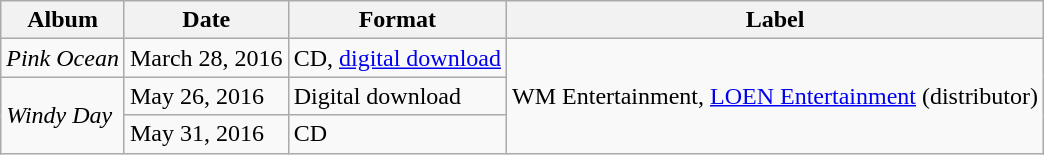<table class="wikitable plainrowheaders">
<tr>
<th scope="col">Album</th>
<th>Date</th>
<th>Format</th>
<th>Label</th>
</tr>
<tr>
<td rowspan="1"><em>Pink Ocean</em></td>
<td>March 28, 2016</td>
<td>CD, <a href='#'>digital download</a></td>
<td rowspan="3">WM Entertainment, <a href='#'>LOEN Entertainment</a> (distributor)</td>
</tr>
<tr>
<td rowspan="2"><em>Windy Day</em></td>
<td>May 26, 2016</td>
<td>Digital download</td>
</tr>
<tr>
<td>May 31, 2016</td>
<td>CD</td>
</tr>
</table>
